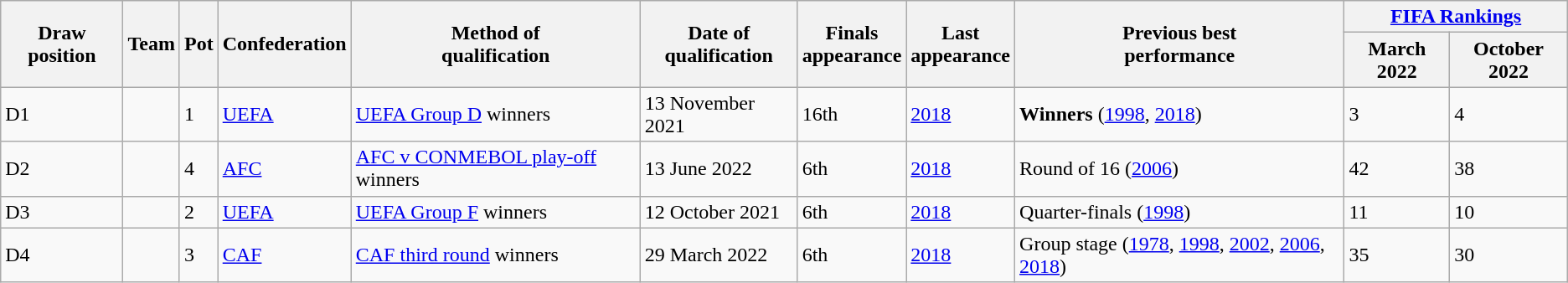<table class="wikitable sortable">
<tr>
<th rowspan=2>Draw position</th>
<th rowspan=2>Team</th>
<th rowspan=2>Pot</th>
<th rowspan=2>Confederation</th>
<th rowspan=2>Method of<br>qualification</th>
<th rowspan=2>Date of<br>qualification</th>
<th rowspan=2 data-sort-type="number">Finals<br>appearance</th>
<th rowspan=2>Last<br>appearance</th>
<th rowspan=2>Previous best<br>performance</th>
<th colspan=2><a href='#'>FIFA Rankings</a></th>
</tr>
<tr>
<th>March 2022</th>
<th>October 2022</th>
</tr>
<tr>
<td>D1</td>
<td style=white-space:nowrap></td>
<td>1</td>
<td><a href='#'>UEFA</a></td>
<td><a href='#'>UEFA Group D</a> winners</td>
<td>13 November 2021</td>
<td>16th</td>
<td><a href='#'>2018</a></td>
<td data-sort-value="8.2"><strong>Winners</strong> (<a href='#'>1998</a>, <a href='#'>2018</a>)</td>
<td>3</td>
<td>4</td>
</tr>
<tr>
<td>D2</td>
<td style=white-space:nowrap></td>
<td>4</td>
<td><a href='#'>AFC</a></td>
<td><a href='#'>AFC v CONMEBOL play-off</a> winners</td>
<td>13 June 2022</td>
<td>6th</td>
<td><a href='#'>2018</a></td>
<td data-sort-value="3.1">Round of 16 (<a href='#'>2006</a>)</td>
<td>42</td>
<td>38</td>
</tr>
<tr>
<td>D3</td>
<td style=white-space:nowrap></td>
<td>2</td>
<td><a href='#'>UEFA</a></td>
<td><a href='#'>UEFA Group F</a> winners</td>
<td>12 October 2021</td>
<td>6th</td>
<td><a href='#'>2018</a></td>
<td data-sort-value="4.1">Quarter-finals (<a href='#'>1998</a>)</td>
<td>11</td>
<td>10</td>
</tr>
<tr>
<td>D4</td>
<td style=white-space:nowrap></td>
<td>3</td>
<td><a href='#'>CAF</a></td>
<td><a href='#'>CAF third round</a> winners</td>
<td>29 March 2022</td>
<td>6th</td>
<td><a href='#'>2018</a></td>
<td data-sort-value="2.5">Group stage (<a href='#'>1978</a>, <a href='#'>1998</a>, <a href='#'>2002</a>, <a href='#'>2006</a>, <a href='#'>2018</a>)</td>
<td>35</td>
<td>30</td>
</tr>
</table>
